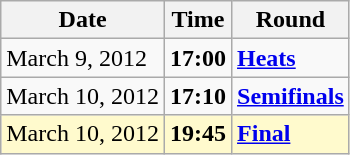<table class="wikitable">
<tr>
<th>Date</th>
<th>Time</th>
<th>Round</th>
</tr>
<tr>
<td>March 9, 2012</td>
<td><strong>17:00</strong></td>
<td><strong><a href='#'>Heats</a></strong></td>
</tr>
<tr>
<td>March 10, 2012</td>
<td><strong>17:10</strong></td>
<td><strong><a href='#'>Semifinals</a></strong></td>
</tr>
<tr style=background:lemonchiffon>
<td>March 10, 2012</td>
<td><strong>19:45</strong></td>
<td><strong><a href='#'>Final</a></strong></td>
</tr>
</table>
